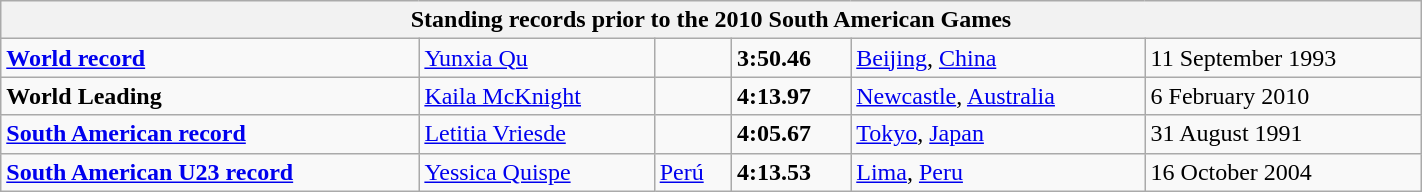<table class="wikitable" width=75%>
<tr>
<th colspan="6">Standing records prior to the 2010 South American Games</th>
</tr>
<tr>
<td><strong><a href='#'>World record</a></strong></td>
<td><a href='#'>Yunxia Qu</a></td>
<td align=left></td>
<td><strong>3:50.46</strong></td>
<td><a href='#'>Beijing</a>, <a href='#'>China</a></td>
<td>11 September 1993</td>
</tr>
<tr>
<td><strong>World Leading</strong></td>
<td><a href='#'>Kaila McKnight</a></td>
<td align=left></td>
<td><strong>4:13.97</strong></td>
<td><a href='#'>Newcastle</a>, <a href='#'>Australia</a></td>
<td>6 February 2010</td>
</tr>
<tr>
<td><strong><a href='#'>South American record</a></strong></td>
<td><a href='#'>Letitia Vriesde</a></td>
<td align=left></td>
<td><strong>4:05.67</strong></td>
<td><a href='#'>Tokyo</a>, <a href='#'>Japan</a></td>
<td>31 August 1991</td>
</tr>
<tr>
<td><strong><a href='#'>South American U23 record</a></strong></td>
<td><a href='#'>Yessica Quispe</a></td>
<td align=left> <a href='#'>Perú</a></td>
<td><strong>4:13.53</strong></td>
<td><a href='#'>Lima</a>, <a href='#'>Peru</a></td>
<td>16 October 2004</td>
</tr>
</table>
